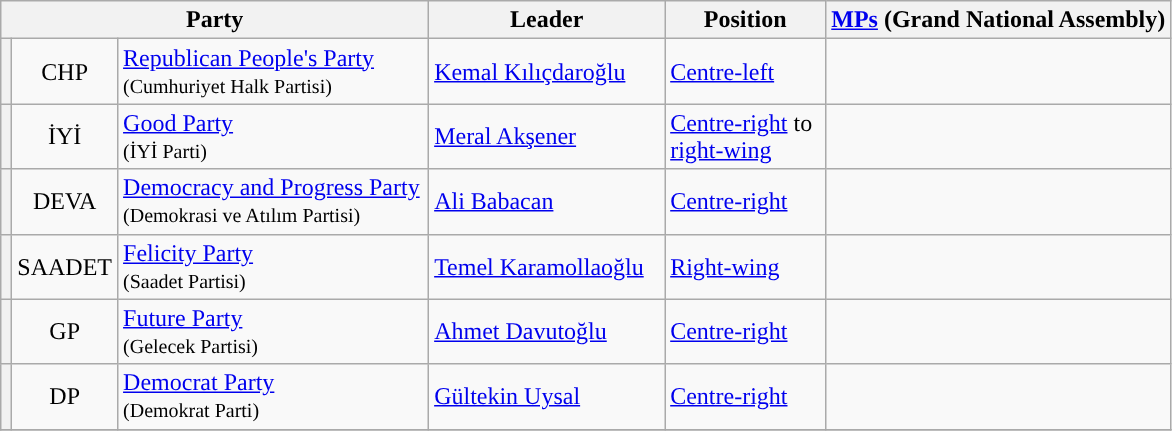<table class="wikitable">
<tr>
<th colspan=3>Party</th>
<th>Leader</th>
<th>Position</th>
<th><a href='#'>MPs</a> (Grand National Assembly)</th>
</tr>
<tr>
<th style="background:"></th>
<td align=center>CHP</td>
<td style="width:200px"><a href='#'>Republican People's Party</a><br><small>(Cumhuriyet Halk Partisi)</small></td>
<td style="width:150px"><a href='#'>Kemal Kılıçdaroğlu</a></td>
<td style="width:100px"><a href='#'>Centre-left</a></td>
<td></td>
</tr>
<tr>
<th style="background:"></th>
<td align=center>İYİ</td>
<td><a href='#'>Good Party</a><br><small>(İYİ Parti)</small></td>
<td><a href='#'>Meral Akşener</a></td>
<td {{Nowrap><a href='#'>Centre-right</a> to <a href='#'>right-wing</a></td>
<td></td>
</tr>
<tr>
<th style="background:"></th>
<td align="center">DEVA</td>
<td style="width:200px"><a href='#'>Democracy and Progress Party</a><br><small>(Demokrasi ve Atılım Partisi)</small></td>
<td style="width:150px"><a href='#'>Ali Babacan</a></td>
<td style="width:100px"><a href='#'>Centre-right</a></td>
<td></td>
</tr>
<tr>
<th style="background:"></th>
<td align="center">SAADET</td>
<td><a href='#'>Felicity Party</a><br><small>(Saadet Partisi)</small></td>
<td><a href='#'>Temel Karamollaoğlu</a></td>
<td><a href='#'>Right-wing</a></td>
<td></td>
</tr>
<tr>
<th style="background:"></th>
<td align="center">GP</td>
<td style="width:200px"><a href='#'>Future Party</a><br><small>(Gelecek Partisi)</small></td>
<td style="width:150px"><a href='#'>Ahmet Davutoğlu</a></td>
<td style="width:100px"><a href='#'>Centre-right</a></td>
<td></td>
</tr>
<tr>
<th style="background:"></th>
<td align=center>DP</td>
<td><a href='#'>Democrat Party</a><br><small>(Demokrat Parti)</small></td>
<td><a href='#'>Gültekin Uysal</a></td>
<td><a href='#'>Centre-right</a></td>
<td></td>
</tr>
<tr>
</tr>
</table>
